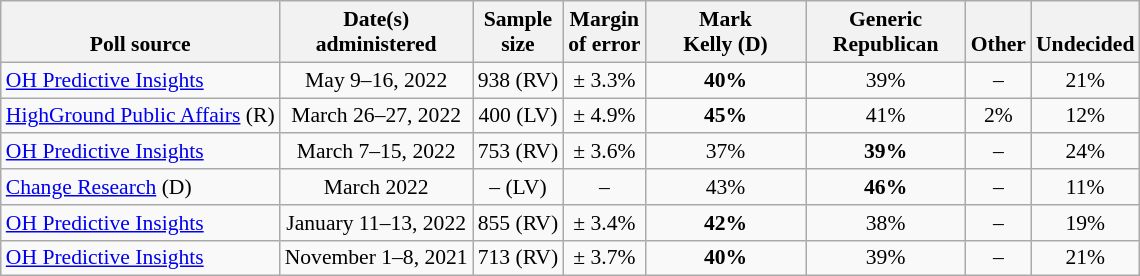<table class="wikitable" style="font-size:90%;text-align:center;">
<tr valign=bottom>
<th>Poll source</th>
<th>Date(s)<br>administered</th>
<th>Sample<br>size</th>
<th>Margin<br>of error</th>
<th style="width:100px;">Mark<br>Kelly (D)</th>
<th style="width:100px;">Generic<br>Republican</th>
<th>Other</th>
<th>Undecided</th>
</tr>
<tr>
<td style="text-align:left;"><a href='#'>OH Predictive Insights</a></td>
<td>May 9–16, 2022</td>
<td>938 (RV)</td>
<td>± 3.3%</td>
<td><strong>40%</strong></td>
<td>39%</td>
<td>–</td>
<td>21%</td>
</tr>
<tr>
<td style="text-align:left;"><a href='#'>HighGround Public Affairs</a> (R)</td>
<td>March 26–27, 2022</td>
<td>400 (LV)</td>
<td>± 4.9%</td>
<td><strong>45%</strong></td>
<td>41%</td>
<td>2%</td>
<td>12%</td>
</tr>
<tr>
<td style="text-align:left;"><a href='#'>OH Predictive Insights</a></td>
<td>March 7–15, 2022</td>
<td>753 (RV)</td>
<td>± 3.6%</td>
<td>37%</td>
<td><strong>39%</strong></td>
<td>–</td>
<td>24%</td>
</tr>
<tr>
<td style="text-align:left;"><a href='#'>Change Research</a> (D)</td>
<td>March 2022</td>
<td>– (LV)</td>
<td>–</td>
<td>43%</td>
<td><strong>46%</strong></td>
<td>–</td>
<td>11%</td>
</tr>
<tr>
<td style="text-align:left;"><a href='#'>OH Predictive Insights</a></td>
<td>January 11–13, 2022</td>
<td>855 (RV)</td>
<td>± 3.4%</td>
<td><strong>42%</strong></td>
<td>38%</td>
<td>–</td>
<td>19%</td>
</tr>
<tr>
<td style="text-align:left;"><a href='#'>OH Predictive Insights</a></td>
<td>November 1–8, 2021</td>
<td>713 (RV)</td>
<td>± 3.7%</td>
<td><strong>40%</strong></td>
<td>39%</td>
<td>–</td>
<td>21%</td>
</tr>
</table>
